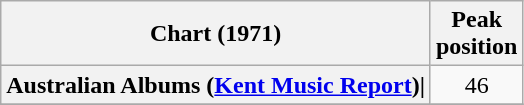<table class="wikitable sortable plainrowheaders" style="text-align:center">
<tr>
<th scope="col">Chart (1971)</th>
<th scope="col">Peak<br>position</th>
</tr>
<tr>
<th scope="row">Australian Albums (<a href='#'>Kent Music Report</a>)|</th>
<td>46</td>
</tr>
<tr>
</tr>
</table>
